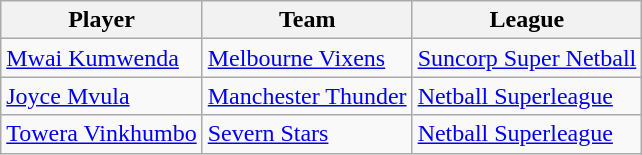<table class="wikitable collapsible">
<tr>
<th>Player</th>
<th>Team</th>
<th>League</th>
</tr>
<tr>
<td><a href='#'>Mwai Kumwenda</a></td>
<td><a href='#'>Melbourne Vixens</a></td>
<td><a href='#'>Suncorp Super Netball</a></td>
</tr>
<tr>
<td><a href='#'>Joyce Mvula</a></td>
<td><a href='#'>Manchester Thunder</a></td>
<td><a href='#'>Netball Superleague</a></td>
</tr>
<tr>
<td><a href='#'>Towera Vinkhumbo</a></td>
<td><a href='#'>Severn Stars</a></td>
<td><a href='#'>Netball Superleague</a></td>
</tr>
</table>
